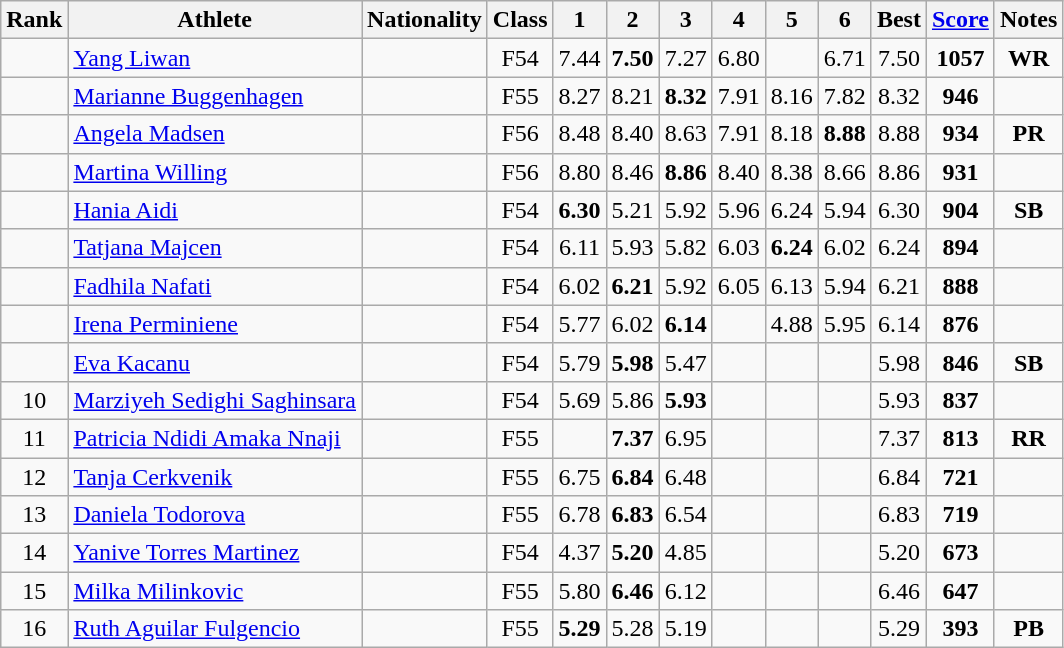<table class="wikitable sortable" style="text-align:center">
<tr>
<th>Rank</th>
<th>Athlete</th>
<th>Nationality</th>
<th>Class</th>
<th width="25">1</th>
<th width="25">2</th>
<th width="25">3</th>
<th width="25">4</th>
<th width="25">5</th>
<th width="25">6</th>
<th>Best</th>
<th><a href='#'>Score</a></th>
<th>Notes</th>
</tr>
<tr>
<td></td>
<td style="text-align:left;"><a href='#'>Yang Liwan</a></td>
<td style="text-align:left;"></td>
<td>F54</td>
<td>7.44</td>
<td><strong>7.50</strong></td>
<td>7.27</td>
<td>6.80</td>
<td></td>
<td>6.71</td>
<td>7.50</td>
<td><strong>1057</strong></td>
<td><strong>WR</strong></td>
</tr>
<tr>
<td></td>
<td style="text-align:left;"><a href='#'>Marianne Buggenhagen</a></td>
<td style="text-align:left;"></td>
<td>F55</td>
<td>8.27</td>
<td>8.21</td>
<td><strong>8.32</strong></td>
<td>7.91</td>
<td>8.16</td>
<td>7.82</td>
<td>8.32</td>
<td><strong>946</strong></td>
<td></td>
</tr>
<tr>
<td></td>
<td style="text-align:left;"><a href='#'>Angela Madsen</a></td>
<td style="text-align:left;"></td>
<td>F56</td>
<td>8.48</td>
<td>8.40</td>
<td>8.63</td>
<td>7.91</td>
<td>8.18</td>
<td><strong>8.88</strong></td>
<td>8.88</td>
<td><strong>934</strong></td>
<td><strong>PR</strong></td>
</tr>
<tr>
<td></td>
<td style="text-align:left;"><a href='#'>Martina Willing</a></td>
<td style="text-align:left;"></td>
<td>F56</td>
<td>8.80</td>
<td>8.46</td>
<td><strong>8.86</strong></td>
<td>8.40</td>
<td>8.38</td>
<td>8.66</td>
<td>8.86</td>
<td><strong>931</strong></td>
<td></td>
</tr>
<tr>
<td></td>
<td style="text-align:left;"><a href='#'>Hania Aidi</a></td>
<td style="text-align:left;"></td>
<td>F54</td>
<td><strong>6.30</strong></td>
<td>5.21</td>
<td>5.92</td>
<td>5.96</td>
<td>6.24</td>
<td>5.94</td>
<td>6.30</td>
<td><strong>904</strong></td>
<td><strong>SB</strong></td>
</tr>
<tr>
<td></td>
<td style="text-align:left;"><a href='#'>Tatjana Majcen</a></td>
<td style="text-align:left;"></td>
<td>F54</td>
<td>6.11</td>
<td>5.93</td>
<td>5.82</td>
<td>6.03</td>
<td><strong>6.24</strong></td>
<td>6.02</td>
<td>6.24</td>
<td><strong>894</strong></td>
<td></td>
</tr>
<tr>
<td></td>
<td style="text-align:left;"><a href='#'>Fadhila Nafati</a></td>
<td style="text-align:left;"></td>
<td>F54</td>
<td>6.02</td>
<td><strong>6.21</strong></td>
<td>5.92</td>
<td>6.05</td>
<td>6.13</td>
<td>5.94</td>
<td>6.21</td>
<td><strong>888</strong></td>
<td></td>
</tr>
<tr>
<td></td>
<td style="text-align:left;"><a href='#'>Irena Perminiene</a></td>
<td style="text-align:left;"></td>
<td>F54</td>
<td>5.77</td>
<td>6.02</td>
<td><strong>6.14</strong></td>
<td></td>
<td>4.88</td>
<td>5.95</td>
<td>6.14</td>
<td><strong>876</strong></td>
<td></td>
</tr>
<tr>
<td></td>
<td style="text-align:left;"><a href='#'>Eva Kacanu</a></td>
<td style="text-align:left;"></td>
<td>F54</td>
<td>5.79</td>
<td><strong>5.98</strong></td>
<td>5.47</td>
<td></td>
<td></td>
<td></td>
<td>5.98</td>
<td><strong>846</strong></td>
<td><strong>SB</strong></td>
</tr>
<tr>
<td>10</td>
<td style="text-align:left;"><a href='#'>Marziyeh Sedighi Saghinsara</a></td>
<td style="text-align:left;"></td>
<td>F54</td>
<td>5.69</td>
<td>5.86</td>
<td><strong>5.93</strong></td>
<td></td>
<td></td>
<td></td>
<td>5.93</td>
<td><strong>837</strong></td>
<td></td>
</tr>
<tr>
<td>11</td>
<td style="text-align:left;"><a href='#'>Patricia Ndidi Amaka Nnaji</a></td>
<td style="text-align:left;"></td>
<td>F55</td>
<td></td>
<td><strong>7.37</strong></td>
<td>6.95</td>
<td></td>
<td></td>
<td></td>
<td>7.37</td>
<td><strong>813</strong></td>
<td><strong>RR</strong></td>
</tr>
<tr>
<td>12</td>
<td style="text-align:left;"><a href='#'>Tanja Cerkvenik</a></td>
<td style="text-align:left;"></td>
<td>F55</td>
<td>6.75</td>
<td><strong>6.84</strong></td>
<td>6.48</td>
<td></td>
<td></td>
<td></td>
<td>6.84</td>
<td><strong>721</strong></td>
<td></td>
</tr>
<tr>
<td>13</td>
<td style="text-align:left;"><a href='#'>Daniela Todorova</a></td>
<td style="text-align:left;"></td>
<td>F55</td>
<td>6.78</td>
<td><strong>6.83</strong></td>
<td>6.54</td>
<td></td>
<td></td>
<td></td>
<td>6.83</td>
<td><strong>719</strong></td>
<td></td>
</tr>
<tr>
<td>14</td>
<td style="text-align:left;"><a href='#'>Yanive Torres Martinez</a></td>
<td style="text-align:left;"></td>
<td>F54</td>
<td>4.37</td>
<td><strong>5.20</strong></td>
<td>4.85</td>
<td></td>
<td></td>
<td></td>
<td>5.20</td>
<td><strong>673</strong></td>
<td></td>
</tr>
<tr>
<td>15</td>
<td style="text-align:left;"><a href='#'>Milka Milinkovic</a></td>
<td style="text-align:left;"></td>
<td>F55</td>
<td>5.80</td>
<td><strong>6.46</strong></td>
<td>6.12</td>
<td></td>
<td></td>
<td></td>
<td>6.46</td>
<td><strong>647</strong></td>
<td></td>
</tr>
<tr>
<td>16</td>
<td style="text-align:left;"><a href='#'>Ruth Aguilar Fulgencio</a></td>
<td style="text-align:left;"></td>
<td>F55</td>
<td><strong>5.29</strong></td>
<td>5.28</td>
<td>5.19</td>
<td></td>
<td></td>
<td></td>
<td>5.29</td>
<td><strong>393</strong></td>
<td><strong>PB</strong></td>
</tr>
</table>
